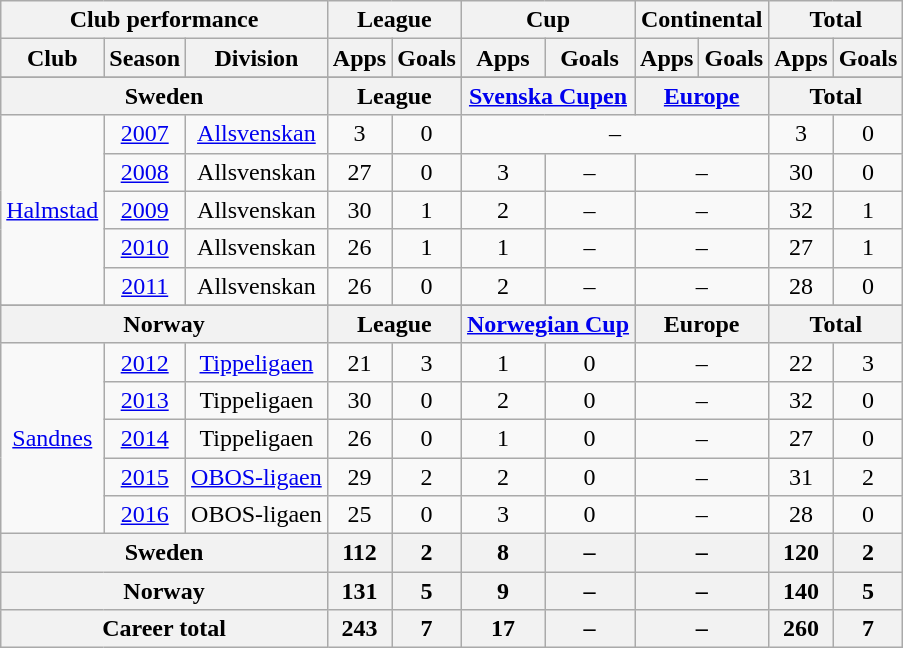<table class="wikitable" style="text-align:center">
<tr>
<th colspan="3">Club performance</th>
<th colspan=2>League</th>
<th colspan=2>Cup</th>
<th colspan=2>Continental</th>
<th colspan=2>Total</th>
</tr>
<tr>
<th>Club</th>
<th>Season</th>
<th>Division</th>
<th>Apps</th>
<th>Goals</th>
<th>Apps</th>
<th>Goals</th>
<th>Apps</th>
<th>Goals</th>
<th>Apps</th>
<th>Goals</th>
</tr>
<tr>
</tr>
<tr>
<th colspan="3">Sweden</th>
<th colspan=2>League</th>
<th colspan=2><a href='#'>Svenska Cupen</a></th>
<th colspan=2><a href='#'>Europe</a></th>
<th colspan=2>Total</th>
</tr>
<tr>
<td rowspan="5"><a href='#'>Halmstad</a></td>
<td><a href='#'>2007</a></td>
<td><a href='#'>Allsvenskan</a></td>
<td>3</td>
<td>0</td>
<td colspan="4">–</td>
<td>3</td>
<td>0</td>
</tr>
<tr>
<td><a href='#'>2008</a></td>
<td>Allsvenskan</td>
<td>27</td>
<td>0</td>
<td>3</td>
<td>–</td>
<td colspan="2">–</td>
<td>30</td>
<td>0</td>
</tr>
<tr>
<td><a href='#'>2009</a></td>
<td>Allsvenskan</td>
<td>30</td>
<td>1</td>
<td>2</td>
<td>–</td>
<td colspan="2">–</td>
<td>32</td>
<td>1</td>
</tr>
<tr>
<td><a href='#'>2010</a></td>
<td>Allsvenskan</td>
<td>26</td>
<td>1</td>
<td>1</td>
<td>–</td>
<td colspan="2">–</td>
<td>27</td>
<td>1</td>
</tr>
<tr>
<td><a href='#'>2011</a></td>
<td>Allsvenskan</td>
<td>26</td>
<td>0</td>
<td>2</td>
<td>–</td>
<td colspan="2">–</td>
<td>28</td>
<td>0</td>
</tr>
<tr>
</tr>
<tr>
<th colspan="3">Norway</th>
<th colspan=2>League</th>
<th colspan=2><a href='#'>Norwegian Cup</a></th>
<th colspan=2>Europe</th>
<th colspan=2>Total</th>
</tr>
<tr>
<td rowspan="5"><a href='#'>Sandnes</a></td>
<td><a href='#'>2012</a></td>
<td><a href='#'>Tippeligaen</a></td>
<td>21</td>
<td>3</td>
<td>1</td>
<td>0</td>
<td colspan="2">–</td>
<td>22</td>
<td>3</td>
</tr>
<tr>
<td><a href='#'>2013</a></td>
<td>Tippeligaen</td>
<td>30</td>
<td>0</td>
<td>2</td>
<td>0</td>
<td colspan="2">–</td>
<td>32</td>
<td>0</td>
</tr>
<tr>
<td><a href='#'>2014</a></td>
<td>Tippeligaen</td>
<td>26</td>
<td>0</td>
<td>1</td>
<td>0</td>
<td colspan="2">–</td>
<td>27</td>
<td>0</td>
</tr>
<tr>
<td><a href='#'>2015</a></td>
<td><a href='#'>OBOS-ligaen</a></td>
<td>29</td>
<td>2</td>
<td>2</td>
<td>0</td>
<td colspan="2">–</td>
<td>31</td>
<td>2</td>
</tr>
<tr>
<td><a href='#'>2016</a></td>
<td>OBOS-ligaen</td>
<td>25</td>
<td>0</td>
<td>3</td>
<td>0</td>
<td colspan="2">–</td>
<td>28</td>
<td>0</td>
</tr>
<tr>
<th colspan="3">Sweden</th>
<th>112</th>
<th>2</th>
<th>8</th>
<th>–</th>
<th colspan="2">–</th>
<th>120</th>
<th>2</th>
</tr>
<tr>
<th colspan="3">Norway</th>
<th>131</th>
<th>5</th>
<th>9</th>
<th>–</th>
<th colspan="2">–</th>
<th>140</th>
<th>5</th>
</tr>
<tr>
<th colspan="3">Career total</th>
<th>243</th>
<th>7</th>
<th>17</th>
<th>–</th>
<th colspan="2">–</th>
<th>260</th>
<th>7</th>
</tr>
</table>
